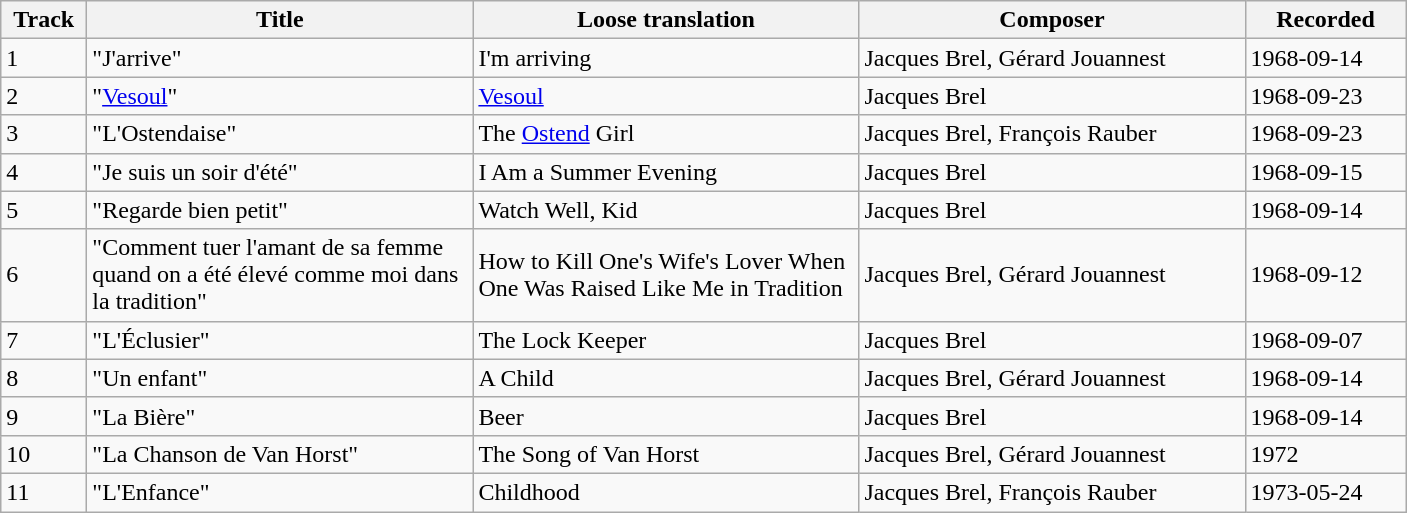<table class="wikitable">
<tr>
<th style="width:50px;">Track</th>
<th style="width:250px;">Title</th>
<th style="width:250px;">Loose translation</th>
<th style="width:250px;">Composer</th>
<th style="width:100px;">Recorded</th>
</tr>
<tr>
<td>1</td>
<td>"J'arrive"</td>
<td>I'm arriving</td>
<td>Jacques Brel, Gérard Jouannest</td>
<td>1968-09-14</td>
</tr>
<tr>
<td>2</td>
<td>"<a href='#'>Vesoul</a>"</td>
<td><a href='#'>Vesoul</a></td>
<td>Jacques Brel</td>
<td>1968-09-23</td>
</tr>
<tr>
<td>3</td>
<td>"L'Ostendaise"</td>
<td>The <a href='#'>Ostend</a> Girl</td>
<td>Jacques Brel, François Rauber</td>
<td>1968-09-23</td>
</tr>
<tr>
<td>4</td>
<td>"Je suis un soir d'été"</td>
<td>I Am a Summer Evening</td>
<td>Jacques Brel</td>
<td>1968-09-15</td>
</tr>
<tr>
<td>5</td>
<td>"Regarde bien petit"</td>
<td>Watch Well, Kid</td>
<td>Jacques Brel</td>
<td>1968-09-14</td>
</tr>
<tr>
<td>6</td>
<td>"Comment tuer l'amant de sa femme quand on a été élevé comme moi dans la tradition"</td>
<td>How to Kill One's Wife's Lover When One Was Raised Like Me in Tradition</td>
<td>Jacques Brel, Gérard Jouannest</td>
<td>1968-09-12</td>
</tr>
<tr>
<td>7</td>
<td>"L'Éclusier"</td>
<td>The Lock Keeper</td>
<td>Jacques Brel</td>
<td>1968-09-07</td>
</tr>
<tr>
<td>8</td>
<td>"Un enfant"</td>
<td>A Child</td>
<td>Jacques Brel, Gérard Jouannest</td>
<td>1968-09-14</td>
</tr>
<tr>
<td>9</td>
<td>"La Bière"</td>
<td>Beer</td>
<td>Jacques Brel</td>
<td>1968-09-14</td>
</tr>
<tr>
<td>10</td>
<td>"La Chanson de Van Horst"</td>
<td>The Song of Van Horst</td>
<td>Jacques Brel, Gérard Jouannest</td>
<td>1972</td>
</tr>
<tr>
<td>11</td>
<td>"L'Enfance"</td>
<td>Childhood</td>
<td>Jacques Brel, François Rauber</td>
<td>1973-05-24</td>
</tr>
</table>
